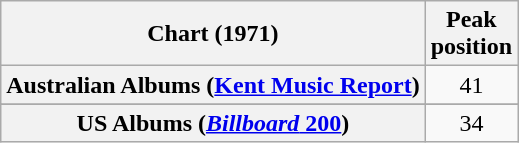<table class="wikitable sortable plainrowheaders" style="text-align:center">
<tr>
<th>Chart (1971)</th>
<th>Peak<br>position</th>
</tr>
<tr>
<th scope="row">Australian Albums (<a href='#'>Kent Music Report</a>)</th>
<td>41</td>
</tr>
<tr>
</tr>
<tr>
<th scope="row">US Albums (<a href='#'><em>Billboard</em> 200</a>)</th>
<td>34</td>
</tr>
</table>
